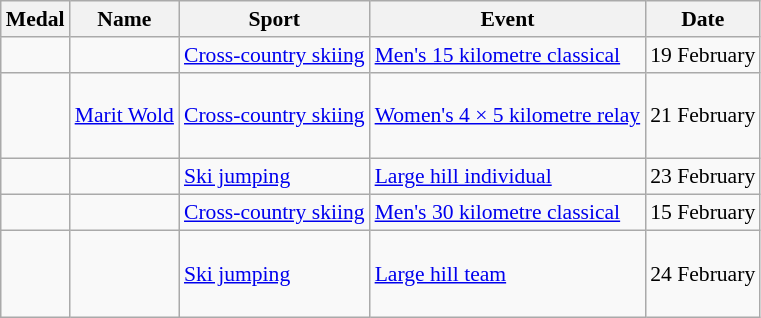<table class="wikitable sortable" style="font-size:90%">
<tr>
<th>Medal</th>
<th>Name</th>
<th>Sport</th>
<th>Event</th>
<th>Date</th>
</tr>
<tr>
<td></td>
<td></td>
<td><a href='#'>Cross-country skiing</a></td>
<td><a href='#'>Men's 15 kilometre classical</a></td>
<td>19 February</td>
</tr>
<tr>
<td></td>
<td> <br> <a href='#'>Marit Wold</a> <br>  <br> </td>
<td><a href='#'>Cross-country skiing</a></td>
<td><a href='#'>Women's 4 × 5 kilometre relay</a></td>
<td>21 February</td>
</tr>
<tr>
<td></td>
<td></td>
<td><a href='#'>Ski jumping</a></td>
<td><a href='#'>Large hill individual</a></td>
<td>23 February</td>
</tr>
<tr>
<td></td>
<td></td>
<td><a href='#'>Cross-country skiing</a></td>
<td><a href='#'>Men's 30 kilometre classical</a></td>
<td>15 February</td>
</tr>
<tr>
<td></td>
<td> <br>  <br>  <br> </td>
<td><a href='#'>Ski jumping</a></td>
<td><a href='#'>Large hill team</a></td>
<td>24 February</td>
</tr>
</table>
